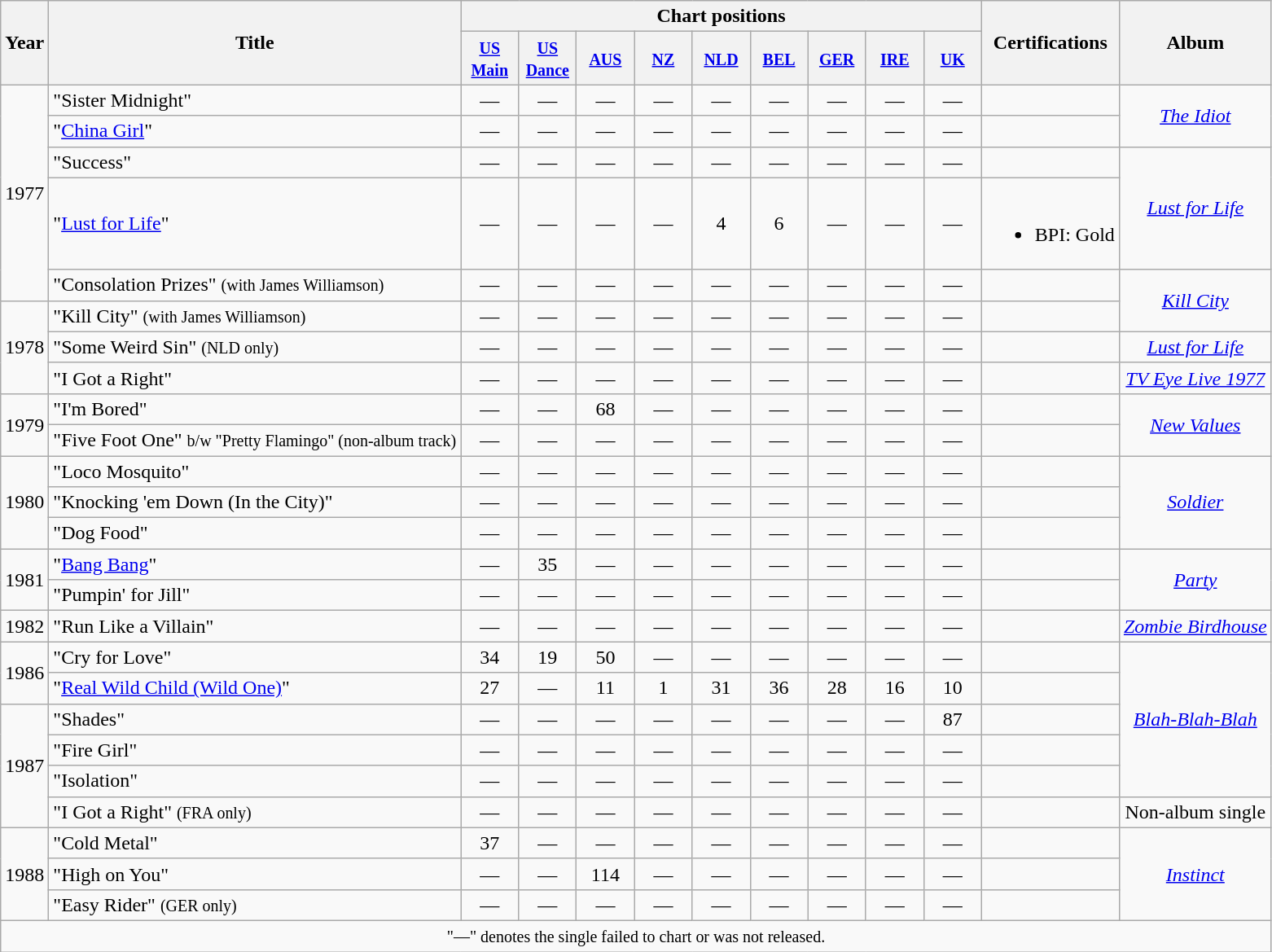<table class="wikitable" style=text-align:center;>
<tr>
<th rowspan="2">Year</th>
<th rowspan="2">Title</th>
<th colspan="9">Chart positions</th>
<th rowspan="2">Certifications</th>
<th rowspan="2">Album</th>
</tr>
<tr style="font-">
<th width="40"><small><a href='#'>US<br>Main</a></small></th>
<th width="40"><small><a href='#'>US<br>Dance</a></small></th>
<th width="40"><small><a href='#'>AUS</a><br></small></th>
<th width="40"><small><a href='#'>NZ</a></small></th>
<th width="40"><small><a href='#'>NLD</a></small></th>
<th width="40"><small><a href='#'>BEL</a></small></th>
<th width="40"><small><a href='#'>GER</a></small></th>
<th width="40"><small><a href='#'>IRE</a></small></th>
<th width="40"><small><a href='#'>UK</a></small></th>
</tr>
<tr>
<td rowspan="5">1977</td>
<td align="left">"Sister Midnight"</td>
<td>—</td>
<td>—</td>
<td>—</td>
<td>—</td>
<td>—</td>
<td>—</td>
<td>—</td>
<td>—</td>
<td>—</td>
<td></td>
<td rowspan="2"><em><a href='#'>The Idiot</a></em></td>
</tr>
<tr>
<td align="left">"<a href='#'>China Girl</a>"</td>
<td>—</td>
<td>—</td>
<td>—</td>
<td>—</td>
<td>—</td>
<td>—</td>
<td>—</td>
<td>—</td>
<td>—</td>
<td></td>
</tr>
<tr>
<td align="left">"Success"</td>
<td>—</td>
<td>—</td>
<td>—</td>
<td>—</td>
<td>—</td>
<td>—</td>
<td>—</td>
<td>—</td>
<td>—</td>
<td></td>
<td rowspan="2"><em><a href='#'>Lust for Life</a></em></td>
</tr>
<tr>
<td align="left">"<a href='#'>Lust for Life</a>"</td>
<td>—</td>
<td>—</td>
<td>—</td>
<td>—</td>
<td>4</td>
<td>6</td>
<td>—</td>
<td>—</td>
<td>—</td>
<td><br><ul><li>BPI: Gold</li></ul></td>
</tr>
<tr>
<td align="left">"Consolation Prizes" <small>(with James Williamson)</small></td>
<td>—</td>
<td>—</td>
<td>—</td>
<td>—</td>
<td>—</td>
<td>—</td>
<td>—</td>
<td>—</td>
<td>—</td>
<td></td>
<td align="center" rowspan="2"><em><a href='#'>Kill City</a></em></td>
</tr>
<tr>
<td rowspan="3">1978</td>
<td align="left">"Kill City" <small>(with James Williamson)</small></td>
<td>—</td>
<td>—</td>
<td>—</td>
<td>—</td>
<td>—</td>
<td>—</td>
<td>—</td>
<td>—</td>
<td>—</td>
<td></td>
</tr>
<tr>
<td align="left">"Some Weird Sin" <small>(NLD only)</small></td>
<td>—</td>
<td>—</td>
<td>—</td>
<td>—</td>
<td>—</td>
<td>—</td>
<td>—</td>
<td>—</td>
<td>—</td>
<td></td>
<td><em><a href='#'>Lust for Life</a></em></td>
</tr>
<tr>
<td align="left">"I Got a Right"</td>
<td>—</td>
<td>—</td>
<td>—</td>
<td>—</td>
<td>—</td>
<td>—</td>
<td>—</td>
<td>—</td>
<td>—</td>
<td></td>
<td><em><a href='#'>TV Eye Live 1977</a></em></td>
</tr>
<tr>
<td rowspan="2">1979</td>
<td align="left">"I'm Bored"</td>
<td>—</td>
<td>—</td>
<td>68</td>
<td>—</td>
<td>—</td>
<td>—</td>
<td>—</td>
<td>—</td>
<td>—</td>
<td></td>
<td rowspan="2"><em><a href='#'>New Values</a></em></td>
</tr>
<tr>
<td align="left">"Five Foot One" <small>b/w "Pretty Flamingo" (non-album track)</small></td>
<td>—</td>
<td>—</td>
<td>—</td>
<td>—</td>
<td>—</td>
<td>—</td>
<td>—</td>
<td>—</td>
<td>—</td>
<td></td>
</tr>
<tr>
<td rowspan="3">1980</td>
<td align="left">"Loco Mosquito"</td>
<td>—</td>
<td>—</td>
<td>—</td>
<td>—</td>
<td>—</td>
<td>—</td>
<td>—</td>
<td>—</td>
<td>—</td>
<td></td>
<td rowspan="3"><em><a href='#'>Soldier</a></em></td>
</tr>
<tr>
<td align="left">"Knocking 'em Down (In the City)"</td>
<td>—</td>
<td>—</td>
<td>—</td>
<td>—</td>
<td>—</td>
<td>—</td>
<td>—</td>
<td>—</td>
<td>—</td>
<td></td>
</tr>
<tr>
<td align="left">"Dog Food"</td>
<td>—</td>
<td>—</td>
<td>—</td>
<td>—</td>
<td>—</td>
<td>—</td>
<td>—</td>
<td>—</td>
<td>—</td>
<td></td>
</tr>
<tr>
<td rowspan="2">1981</td>
<td align="left">"<a href='#'>Bang Bang</a>"</td>
<td>—</td>
<td>35</td>
<td>—</td>
<td>—</td>
<td>—</td>
<td>—</td>
<td>—</td>
<td>—</td>
<td>—</td>
<td></td>
<td rowspan="2"><em><a href='#'>Party</a></em></td>
</tr>
<tr>
<td align="left">"Pumpin' for Jill"</td>
<td>—</td>
<td>—</td>
<td>—</td>
<td>—</td>
<td>—</td>
<td>—</td>
<td>—</td>
<td>—</td>
<td>—</td>
</tr>
<tr>
<td rowspan="1">1982</td>
<td align="left">"Run Like a Villain"</td>
<td>—</td>
<td>—</td>
<td>—</td>
<td>—</td>
<td>—</td>
<td>—</td>
<td>—</td>
<td>—</td>
<td>—</td>
<td></td>
<td><em><a href='#'>Zombie Birdhouse</a></em></td>
</tr>
<tr>
<td rowspan="2">1986</td>
<td align="left">"Cry for Love"</td>
<td>34</td>
<td>19</td>
<td>50</td>
<td>—</td>
<td>—</td>
<td>—</td>
<td>—</td>
<td>—</td>
<td>—</td>
<td></td>
<td rowspan="5"><em><a href='#'>Blah-Blah-Blah</a></em></td>
</tr>
<tr>
<td align="left">"<a href='#'>Real Wild Child (Wild One)</a>"</td>
<td>27</td>
<td>—</td>
<td>11</td>
<td>1</td>
<td>31</td>
<td>36</td>
<td>28</td>
<td>16</td>
<td>10</td>
<td></td>
</tr>
<tr>
<td rowspan="4">1987</td>
<td align="left">"Shades"</td>
<td>—</td>
<td>—</td>
<td>—</td>
<td>—</td>
<td>—</td>
<td>—</td>
<td>—</td>
<td>—</td>
<td>87</td>
<td></td>
</tr>
<tr>
<td align="left">"Fire Girl"</td>
<td>—</td>
<td>—</td>
<td>—</td>
<td>—</td>
<td>—</td>
<td>—</td>
<td>—</td>
<td>—</td>
<td>—</td>
<td></td>
</tr>
<tr>
<td align="left">"Isolation"</td>
<td>—</td>
<td>—</td>
<td>—</td>
<td>—</td>
<td>—</td>
<td>—</td>
<td>—</td>
<td>—</td>
<td>—</td>
<td></td>
</tr>
<tr>
<td align="left">"I Got a Right" <small>(FRA only)</small></td>
<td>—</td>
<td>—</td>
<td>—</td>
<td>—</td>
<td>—</td>
<td>—</td>
<td>—</td>
<td>—</td>
<td>—</td>
<td></td>
<td>Non-album single</td>
</tr>
<tr>
<td rowspan="3">1988</td>
<td align="left">"Cold Metal"</td>
<td>37</td>
<td>—</td>
<td>—</td>
<td>—</td>
<td>—</td>
<td>—</td>
<td>—</td>
<td>—</td>
<td>—</td>
<td></td>
<td rowspan="3"><em><a href='#'>Instinct</a></em></td>
</tr>
<tr>
<td align="left">"High on You"</td>
<td>—</td>
<td>—</td>
<td>114</td>
<td>—</td>
<td>—</td>
<td>—</td>
<td>—</td>
<td>—</td>
<td>—</td>
<td></td>
</tr>
<tr>
<td align="left">"Easy Rider" <small>(GER only)</small></td>
<td>—</td>
<td>—</td>
<td>—</td>
<td>—</td>
<td>—</td>
<td>—</td>
<td>—</td>
<td>—</td>
<td>—</td>
<td></td>
</tr>
<tr>
<td colspan="13" align="center"><small>"—" denotes the single failed to chart or was not released.</small></td>
</tr>
</table>
